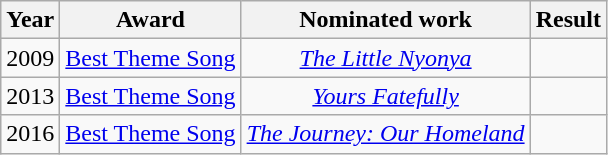<table class="wikitable sortable" style="text-align: center;">
<tr>
<th>Year</th>
<th>Award</th>
<th>Nominated work</th>
<th>Result</th>
</tr>
<tr>
<td>2009</td>
<td><a href='#'>Best Theme Song</a></td>
<td><em><a href='#'>The Little Nyonya</a></em></td>
<td></td>
</tr>
<tr>
<td>2013</td>
<td><a href='#'>Best Theme Song</a></td>
<td><em><a href='#'>Yours Fatefully</a></em></td>
<td></td>
</tr>
<tr>
<td>2016</td>
<td><a href='#'>Best Theme Song</a></td>
<td><em><a href='#'>The Journey: Our Homeland</a></em></td>
<td></td>
</tr>
</table>
